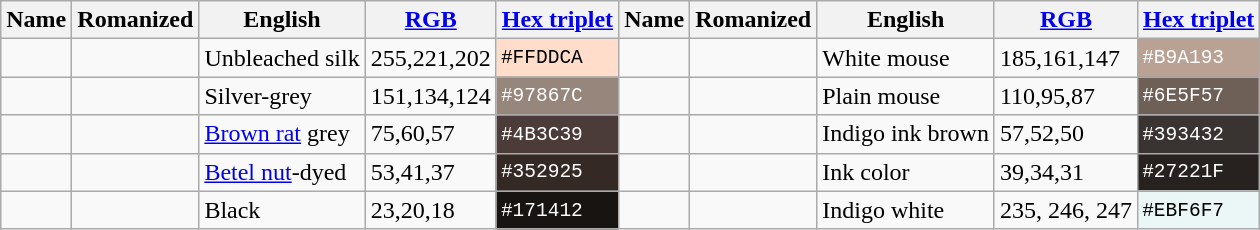<table class="wikitable">
<tr>
<th>Name</th>
<th>Romanized</th>
<th>English</th>
<th><a href='#'>RGB</a></th>
<th><a href='#'>Hex triplet</a></th>
<th>Name</th>
<th>Romanized</th>
<th>English</th>
<th><a href='#'>RGB</a></th>
<th><a href='#'>Hex triplet</a></th>
</tr>
<tr>
<td></td>
<td></td>
<td>Unbleached silk</td>
<td>255,221,202</td>
<td style="background:#FFDDCA; color:#000000; font-family:monospace;">#FFDDCA</td>
<td></td>
<td></td>
<td>White mouse</td>
<td>185,161,147</td>
<td style="background:#B9A193; color:#ffffff; font-family:monospace;">#B9A193</td>
</tr>
<tr>
<td></td>
<td></td>
<td>Silver-grey</td>
<td>151,134,124</td>
<td style="background:#97867C; color:#ffffff; font-family:monospace;">#97867C</td>
<td></td>
<td></td>
<td>Plain mouse</td>
<td>110,95,87</td>
<td style="background:#6E5F57; color:#ffffff; font-family:monospace;">#6E5F57</td>
</tr>
<tr>
<td></td>
<td></td>
<td><a href='#'>Brown rat</a> grey</td>
<td>75,60,57</td>
<td style="background:#4B3C39; color:#ffffff; font-family:monospace;">#4B3C39</td>
<td></td>
<td></td>
<td>Indigo ink brown</td>
<td>57,52,50</td>
<td style="background:#393432; color:#ffffff; font-family:monospace;">#393432</td>
</tr>
<tr>
<td></td>
<td></td>
<td><a href='#'>Betel nut</a>-dyed</td>
<td>53,41,37</td>
<td style="background:#352925; color:#ffffff; font-family:monospace;">#352925</td>
<td></td>
<td></td>
<td>Ink color</td>
<td>39,34,31</td>
<td style="background:#27221F; color:#ffffff; font-family:monospace;">#27221F</td>
</tr>
<tr>
<td></td>
<td></td>
<td>Black</td>
<td>23,20,18</td>
<td style="background:#171412; color:#ffffff; font-family:monospace;">#171412</td>
<td></td>
<td></td>
<td>Indigo white</td>
<td>235, 246, 247</td>
<td style="background:#EBF6F7; color:#000000; font-family:monospace;">#EBF6F7</td>
</tr>
</table>
